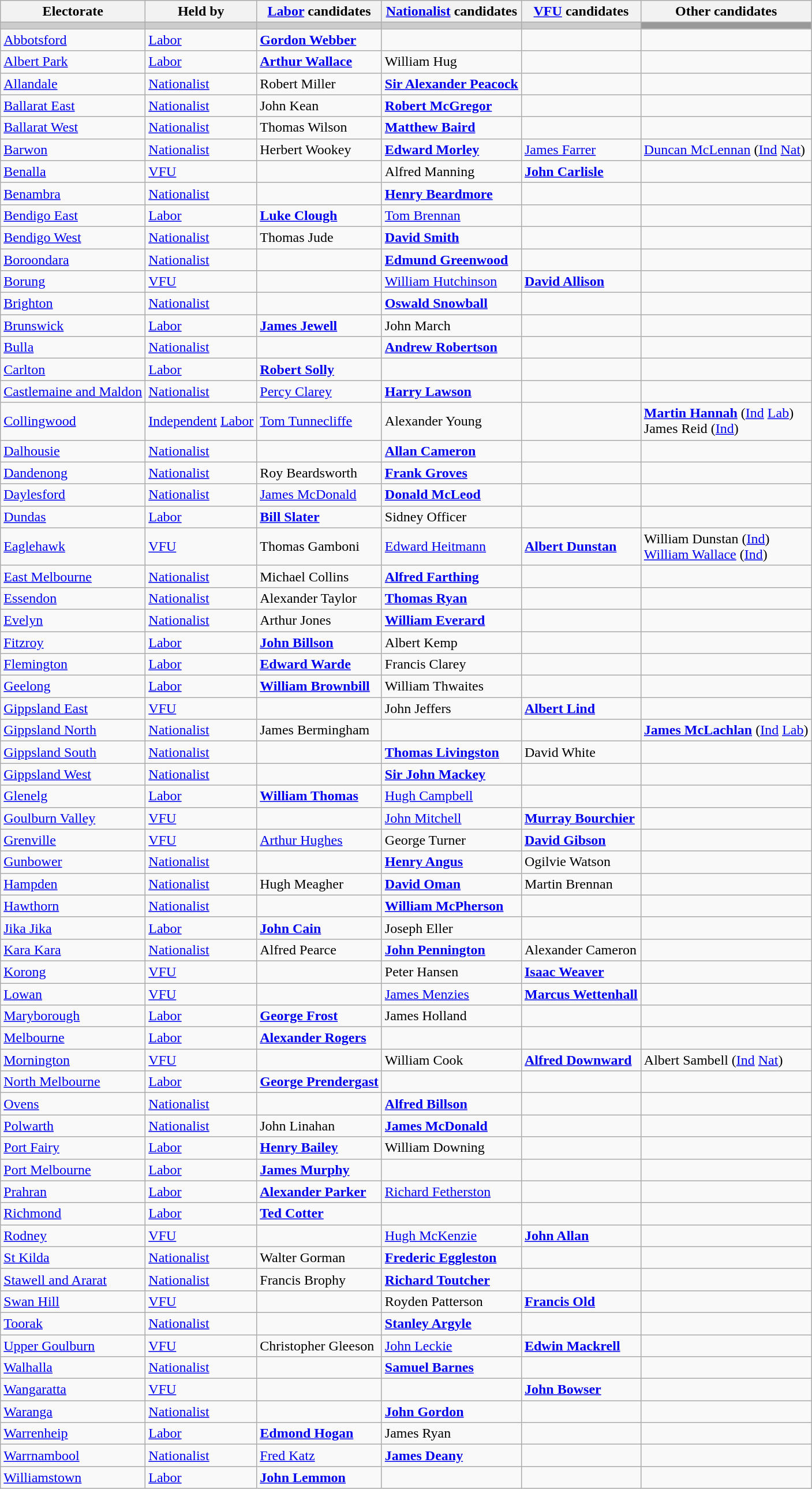<table class="wikitable">
<tr>
<th>Electorate</th>
<th>Held by</th>
<th><a href='#'>Labor</a> candidates</th>
<th><a href='#'>Nationalist</a> candidates</th>
<th><a href='#'>VFU</a> candidates</th>
<th>Other candidates</th>
</tr>
<tr style="background:#ccc;">
<td></td>
<td></td>
<td></td>
<td></td>
<td></td>
<td style="background:#999;"></td>
</tr>
<tr>
<td><a href='#'>Abbotsford</a></td>
<td><a href='#'>Labor</a></td>
<td><strong><a href='#'>Gordon Webber</a></strong></td>
<td></td>
<td></td>
<td></td>
</tr>
<tr>
<td><a href='#'>Albert Park</a></td>
<td><a href='#'>Labor</a></td>
<td><strong><a href='#'>Arthur Wallace</a></strong></td>
<td>William Hug</td>
<td></td>
<td></td>
</tr>
<tr>
<td><a href='#'>Allandale</a></td>
<td><a href='#'>Nationalist</a></td>
<td>Robert Miller</td>
<td><strong><a href='#'>Sir Alexander Peacock</a></strong></td>
<td></td>
<td></td>
</tr>
<tr>
<td><a href='#'>Ballarat East</a></td>
<td><a href='#'>Nationalist</a></td>
<td>John Kean</td>
<td><strong><a href='#'>Robert McGregor</a></strong></td>
<td></td>
<td></td>
</tr>
<tr>
<td><a href='#'>Ballarat West</a></td>
<td><a href='#'>Nationalist</a></td>
<td>Thomas Wilson</td>
<td><strong><a href='#'>Matthew Baird</a></strong></td>
<td></td>
<td></td>
</tr>
<tr>
<td><a href='#'>Barwon</a></td>
<td><a href='#'>Nationalist</a></td>
<td>Herbert Wookey</td>
<td><strong><a href='#'>Edward Morley</a></strong></td>
<td><a href='#'>James Farrer</a></td>
<td><a href='#'>Duncan McLennan</a> (<a href='#'>Ind</a> <a href='#'>Nat</a>)</td>
</tr>
<tr>
<td><a href='#'>Benalla</a></td>
<td><a href='#'>VFU</a></td>
<td></td>
<td>Alfred Manning</td>
<td><strong><a href='#'>John Carlisle</a></strong></td>
<td></td>
</tr>
<tr>
<td><a href='#'>Benambra</a></td>
<td><a href='#'>Nationalist</a></td>
<td></td>
<td><strong><a href='#'>Henry Beardmore</a></strong></td>
<td></td>
<td></td>
</tr>
<tr>
<td><a href='#'>Bendigo East</a></td>
<td><a href='#'>Labor</a></td>
<td><strong><a href='#'>Luke Clough</a></strong></td>
<td><a href='#'>Tom Brennan</a></td>
<td></td>
<td></td>
</tr>
<tr>
<td><a href='#'>Bendigo West</a></td>
<td><a href='#'>Nationalist</a></td>
<td>Thomas Jude</td>
<td><strong><a href='#'>David Smith</a></strong></td>
<td></td>
<td></td>
</tr>
<tr>
<td><a href='#'>Boroondara</a></td>
<td><a href='#'>Nationalist</a></td>
<td></td>
<td><strong><a href='#'>Edmund Greenwood</a></strong></td>
<td></td>
<td></td>
</tr>
<tr>
<td><a href='#'>Borung</a></td>
<td><a href='#'>VFU</a></td>
<td></td>
<td><a href='#'>William Hutchinson</a></td>
<td><strong><a href='#'>David Allison</a></strong></td>
<td></td>
</tr>
<tr>
<td><a href='#'>Brighton</a></td>
<td><a href='#'>Nationalist</a></td>
<td></td>
<td><strong><a href='#'>Oswald Snowball</a></strong></td>
<td></td>
<td></td>
</tr>
<tr>
<td><a href='#'>Brunswick</a></td>
<td><a href='#'>Labor</a></td>
<td><strong><a href='#'>James Jewell</a></strong></td>
<td>John March</td>
<td></td>
<td></td>
</tr>
<tr>
<td><a href='#'>Bulla</a></td>
<td><a href='#'>Nationalist</a></td>
<td></td>
<td><strong><a href='#'>Andrew Robertson</a></strong></td>
<td></td>
<td></td>
</tr>
<tr>
<td><a href='#'>Carlton</a></td>
<td><a href='#'>Labor</a></td>
<td><strong><a href='#'>Robert Solly</a></strong></td>
<td></td>
<td></td>
<td></td>
</tr>
<tr>
<td><a href='#'>Castlemaine and Maldon</a></td>
<td><a href='#'>Nationalist</a></td>
<td><a href='#'>Percy Clarey</a></td>
<td><strong><a href='#'>Harry Lawson</a></strong></td>
<td></td>
<td></td>
</tr>
<tr>
<td><a href='#'>Collingwood</a></td>
<td><a href='#'>Independent</a> <a href='#'>Labor</a></td>
<td><a href='#'>Tom Tunnecliffe</a></td>
<td>Alexander Young</td>
<td></td>
<td><strong><a href='#'>Martin Hannah</a></strong> (<a href='#'>Ind</a> <a href='#'>Lab</a>) <br> James Reid (<a href='#'>Ind</a>)</td>
</tr>
<tr>
<td><a href='#'>Dalhousie</a></td>
<td><a href='#'>Nationalist</a></td>
<td></td>
<td><strong><a href='#'>Allan Cameron</a></strong></td>
<td></td>
<td></td>
</tr>
<tr>
<td><a href='#'>Dandenong</a></td>
<td><a href='#'>Nationalist</a></td>
<td>Roy Beardsworth</td>
<td><strong><a href='#'>Frank Groves</a></strong></td>
<td></td>
<td></td>
</tr>
<tr>
<td><a href='#'>Daylesford</a></td>
<td><a href='#'>Nationalist</a></td>
<td><a href='#'>James McDonald</a></td>
<td><strong><a href='#'>Donald McLeod</a></strong></td>
<td></td>
<td></td>
</tr>
<tr>
<td><a href='#'>Dundas</a></td>
<td><a href='#'>Labor</a></td>
<td><strong><a href='#'>Bill Slater</a></strong></td>
<td>Sidney Officer</td>
<td></td>
<td></td>
</tr>
<tr>
<td><a href='#'>Eaglehawk</a></td>
<td><a href='#'>VFU</a></td>
<td>Thomas Gamboni</td>
<td><a href='#'>Edward Heitmann</a></td>
<td><strong><a href='#'>Albert Dunstan</a></strong></td>
<td>William Dunstan (<a href='#'>Ind</a>) <br> <a href='#'>William Wallace</a> (<a href='#'>Ind</a>)</td>
</tr>
<tr>
<td><a href='#'>East Melbourne</a></td>
<td><a href='#'>Nationalist</a></td>
<td>Michael Collins</td>
<td><strong><a href='#'>Alfred Farthing</a></strong></td>
<td></td>
<td></td>
</tr>
<tr>
<td><a href='#'>Essendon</a></td>
<td><a href='#'>Nationalist</a></td>
<td>Alexander Taylor</td>
<td><strong><a href='#'>Thomas Ryan</a></strong></td>
<td></td>
<td></td>
</tr>
<tr>
<td><a href='#'>Evelyn</a></td>
<td><a href='#'>Nationalist</a></td>
<td>Arthur Jones</td>
<td><strong><a href='#'>William Everard</a></strong></td>
<td></td>
<td></td>
</tr>
<tr>
<td><a href='#'>Fitzroy</a></td>
<td><a href='#'>Labor</a></td>
<td><strong><a href='#'>John Billson</a></strong></td>
<td>Albert Kemp</td>
<td></td>
<td></td>
</tr>
<tr>
<td><a href='#'>Flemington</a></td>
<td><a href='#'>Labor</a></td>
<td><strong><a href='#'>Edward Warde</a></strong></td>
<td>Francis Clarey</td>
<td></td>
<td></td>
</tr>
<tr>
<td><a href='#'>Geelong</a></td>
<td><a href='#'>Labor</a></td>
<td><strong><a href='#'>William Brownbill</a></strong></td>
<td>William Thwaites</td>
<td></td>
<td></td>
</tr>
<tr>
<td><a href='#'>Gippsland East</a></td>
<td><a href='#'>VFU</a></td>
<td></td>
<td>John Jeffers</td>
<td><strong><a href='#'>Albert Lind</a></strong></td>
<td></td>
</tr>
<tr>
<td><a href='#'>Gippsland North</a></td>
<td><a href='#'>Nationalist</a></td>
<td>James Bermingham</td>
<td></td>
<td></td>
<td><strong><a href='#'>James McLachlan</a></strong> (<a href='#'>Ind</a> <a href='#'>Lab</a>)</td>
</tr>
<tr>
<td><a href='#'>Gippsland South</a></td>
<td><a href='#'>Nationalist</a></td>
<td></td>
<td><strong><a href='#'>Thomas Livingston</a></strong></td>
<td>David White</td>
<td></td>
</tr>
<tr>
<td><a href='#'>Gippsland West</a></td>
<td><a href='#'>Nationalist</a></td>
<td></td>
<td><strong><a href='#'>Sir John Mackey</a></strong></td>
<td></td>
<td></td>
</tr>
<tr>
<td><a href='#'>Glenelg</a></td>
<td><a href='#'>Labor</a></td>
<td><strong><a href='#'>William Thomas</a></strong></td>
<td><a href='#'>Hugh Campbell</a></td>
<td></td>
<td></td>
</tr>
<tr>
<td><a href='#'>Goulburn Valley</a></td>
<td><a href='#'>VFU</a></td>
<td></td>
<td><a href='#'>John Mitchell</a></td>
<td><strong><a href='#'>Murray Bourchier</a></strong></td>
<td></td>
</tr>
<tr>
<td><a href='#'>Grenville</a></td>
<td><a href='#'>VFU</a></td>
<td><a href='#'>Arthur Hughes</a></td>
<td>George Turner</td>
<td><strong><a href='#'>David Gibson</a></strong></td>
<td></td>
</tr>
<tr>
<td><a href='#'>Gunbower</a></td>
<td><a href='#'>Nationalist</a></td>
<td></td>
<td><strong><a href='#'>Henry Angus</a></strong></td>
<td>Ogilvie Watson</td>
<td></td>
</tr>
<tr>
<td><a href='#'>Hampden</a></td>
<td><a href='#'>Nationalist</a></td>
<td>Hugh Meagher</td>
<td><strong><a href='#'>David Oman</a></strong></td>
<td>Martin Brennan</td>
<td></td>
</tr>
<tr>
<td><a href='#'>Hawthorn</a></td>
<td><a href='#'>Nationalist</a></td>
<td></td>
<td><strong><a href='#'>William McPherson</a></strong></td>
<td></td>
<td></td>
</tr>
<tr>
<td><a href='#'>Jika Jika</a></td>
<td><a href='#'>Labor</a></td>
<td><strong><a href='#'>John Cain</a></strong></td>
<td>Joseph Eller</td>
<td></td>
<td></td>
</tr>
<tr>
<td><a href='#'>Kara Kara</a></td>
<td><a href='#'>Nationalist</a></td>
<td>Alfred Pearce</td>
<td><strong><a href='#'>John Pennington</a></strong></td>
<td>Alexander Cameron</td>
<td></td>
</tr>
<tr>
<td><a href='#'>Korong</a></td>
<td><a href='#'>VFU</a></td>
<td></td>
<td>Peter Hansen</td>
<td><strong><a href='#'>Isaac Weaver</a></strong></td>
<td></td>
</tr>
<tr>
<td><a href='#'>Lowan</a></td>
<td><a href='#'>VFU</a></td>
<td></td>
<td><a href='#'>James Menzies</a></td>
<td><strong><a href='#'>Marcus Wettenhall</a></strong></td>
<td></td>
</tr>
<tr>
<td><a href='#'>Maryborough</a></td>
<td><a href='#'>Labor</a></td>
<td><strong><a href='#'>George Frost</a></strong></td>
<td>James Holland</td>
<td></td>
<td></td>
</tr>
<tr>
<td><a href='#'>Melbourne</a></td>
<td><a href='#'>Labor</a></td>
<td><strong><a href='#'>Alexander Rogers</a></strong></td>
<td></td>
<td></td>
<td></td>
</tr>
<tr>
<td><a href='#'>Mornington</a></td>
<td><a href='#'>VFU</a></td>
<td></td>
<td>William Cook</td>
<td><strong><a href='#'>Alfred Downward</a></strong></td>
<td>Albert Sambell (<a href='#'>Ind</a> <a href='#'>Nat</a>)</td>
</tr>
<tr>
<td><a href='#'>North Melbourne</a></td>
<td><a href='#'>Labor</a></td>
<td><strong><a href='#'>George Prendergast</a></strong></td>
<td></td>
<td></td>
<td></td>
</tr>
<tr>
<td><a href='#'>Ovens</a></td>
<td><a href='#'>Nationalist</a></td>
<td></td>
<td><strong><a href='#'>Alfred Billson</a></strong></td>
<td></td>
<td></td>
</tr>
<tr>
<td><a href='#'>Polwarth</a></td>
<td><a href='#'>Nationalist</a></td>
<td>John Linahan</td>
<td><strong><a href='#'>James McDonald</a></strong></td>
<td></td>
<td></td>
</tr>
<tr>
<td><a href='#'>Port Fairy</a></td>
<td><a href='#'>Labor</a></td>
<td><strong><a href='#'>Henry Bailey</a></strong></td>
<td>William Downing</td>
<td></td>
<td></td>
</tr>
<tr>
<td><a href='#'>Port Melbourne</a></td>
<td><a href='#'>Labor</a></td>
<td><strong><a href='#'>James Murphy</a></strong></td>
<td></td>
<td></td>
<td></td>
</tr>
<tr>
<td><a href='#'>Prahran</a></td>
<td><a href='#'>Labor</a></td>
<td><strong><a href='#'>Alexander Parker</a></strong></td>
<td><a href='#'>Richard Fetherston</a></td>
<td></td>
<td></td>
</tr>
<tr>
<td><a href='#'>Richmond</a></td>
<td><a href='#'>Labor</a></td>
<td><strong><a href='#'>Ted Cotter</a></strong></td>
<td></td>
<td></td>
<td></td>
</tr>
<tr>
<td><a href='#'>Rodney</a></td>
<td><a href='#'>VFU</a></td>
<td></td>
<td><a href='#'>Hugh McKenzie</a></td>
<td><strong><a href='#'>John Allan</a></strong></td>
<td></td>
</tr>
<tr>
<td><a href='#'>St Kilda</a></td>
<td><a href='#'>Nationalist</a></td>
<td>Walter Gorman</td>
<td><strong><a href='#'>Frederic Eggleston</a></strong></td>
<td></td>
<td></td>
</tr>
<tr>
<td><a href='#'>Stawell and Ararat</a></td>
<td><a href='#'>Nationalist</a></td>
<td>Francis Brophy</td>
<td><strong><a href='#'>Richard Toutcher</a></strong></td>
<td></td>
<td></td>
</tr>
<tr>
<td><a href='#'>Swan Hill</a></td>
<td><a href='#'>VFU</a></td>
<td></td>
<td>Royden Patterson</td>
<td><strong><a href='#'>Francis Old</a></strong></td>
<td></td>
</tr>
<tr>
<td><a href='#'>Toorak</a></td>
<td><a href='#'>Nationalist</a></td>
<td></td>
<td><strong><a href='#'>Stanley Argyle</a></strong></td>
<td></td>
<td></td>
</tr>
<tr>
<td><a href='#'>Upper Goulburn</a></td>
<td><a href='#'>VFU</a></td>
<td>Christopher Gleeson</td>
<td><a href='#'>John Leckie</a></td>
<td><strong><a href='#'>Edwin Mackrell</a></strong></td>
<td></td>
</tr>
<tr>
<td><a href='#'>Walhalla</a></td>
<td><a href='#'>Nationalist</a></td>
<td></td>
<td><strong><a href='#'>Samuel Barnes</a></strong></td>
<td></td>
<td></td>
</tr>
<tr>
<td><a href='#'>Wangaratta</a></td>
<td><a href='#'>VFU</a></td>
<td></td>
<td></td>
<td><strong><a href='#'>John Bowser</a></strong></td>
<td></td>
</tr>
<tr>
<td><a href='#'>Waranga</a></td>
<td><a href='#'>Nationalist</a></td>
<td></td>
<td><strong><a href='#'>John Gordon</a></strong></td>
<td></td>
<td></td>
</tr>
<tr>
<td><a href='#'>Warrenheip</a></td>
<td><a href='#'>Labor</a></td>
<td><strong><a href='#'>Edmond Hogan</a></strong></td>
<td>James Ryan</td>
<td></td>
<td></td>
</tr>
<tr>
<td><a href='#'>Warrnambool</a></td>
<td><a href='#'>Nationalist</a></td>
<td><a href='#'>Fred Katz</a></td>
<td><strong><a href='#'>James Deany</a></strong></td>
<td></td>
<td></td>
</tr>
<tr>
<td><a href='#'>Williamstown</a></td>
<td><a href='#'>Labor</a></td>
<td><strong><a href='#'>John Lemmon</a></strong></td>
<td></td>
<td></td>
<td></td>
</tr>
</table>
